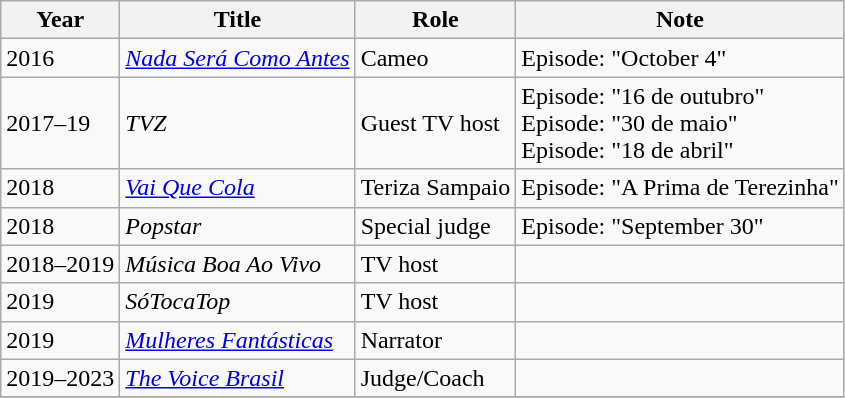<table class="wikitable">
<tr>
<th>Year</th>
<th>Title</th>
<th>Role</th>
<th>Note</th>
</tr>
<tr>
<td>2016</td>
<td><em><a href='#'>Nada Será Como Antes</a></em></td>
<td>Cameo</td>
<td>Episode: "October 4"</td>
</tr>
<tr>
<td>2017–19</td>
<td><em>TVZ</em></td>
<td>Guest TV host</td>
<td>Episode: "16 de outubro"<br>Episode: "30 de maio"<br>Episode: "18 de abril"</td>
</tr>
<tr>
<td>2018</td>
<td><em><a href='#'>Vai Que Cola</a></em></td>
<td>Teriza Sampaio</td>
<td>Episode: "A Prima de Terezinha"</td>
</tr>
<tr>
<td>2018</td>
<td><em>Popstar</em></td>
<td>Special judge</td>
<td>Episode: "September 30"</td>
</tr>
<tr>
<td>2018–2019</td>
<td><em>Música Boa Ao Vivo</em></td>
<td>TV host</td>
<td></td>
</tr>
<tr>
<td>2019</td>
<td><em>SóTocaTop</em></td>
<td>TV host</td>
<td></td>
</tr>
<tr>
<td>2019</td>
<td><em><a href='#'>Mulheres Fantásticas</a></em></td>
<td>Narrator</td>
<td></td>
</tr>
<tr>
<td>2019–2023</td>
<td><em><a href='#'>The Voice Brasil</a></em></td>
<td>Judge/Coach</td>
<td></td>
</tr>
<tr>
</tr>
</table>
